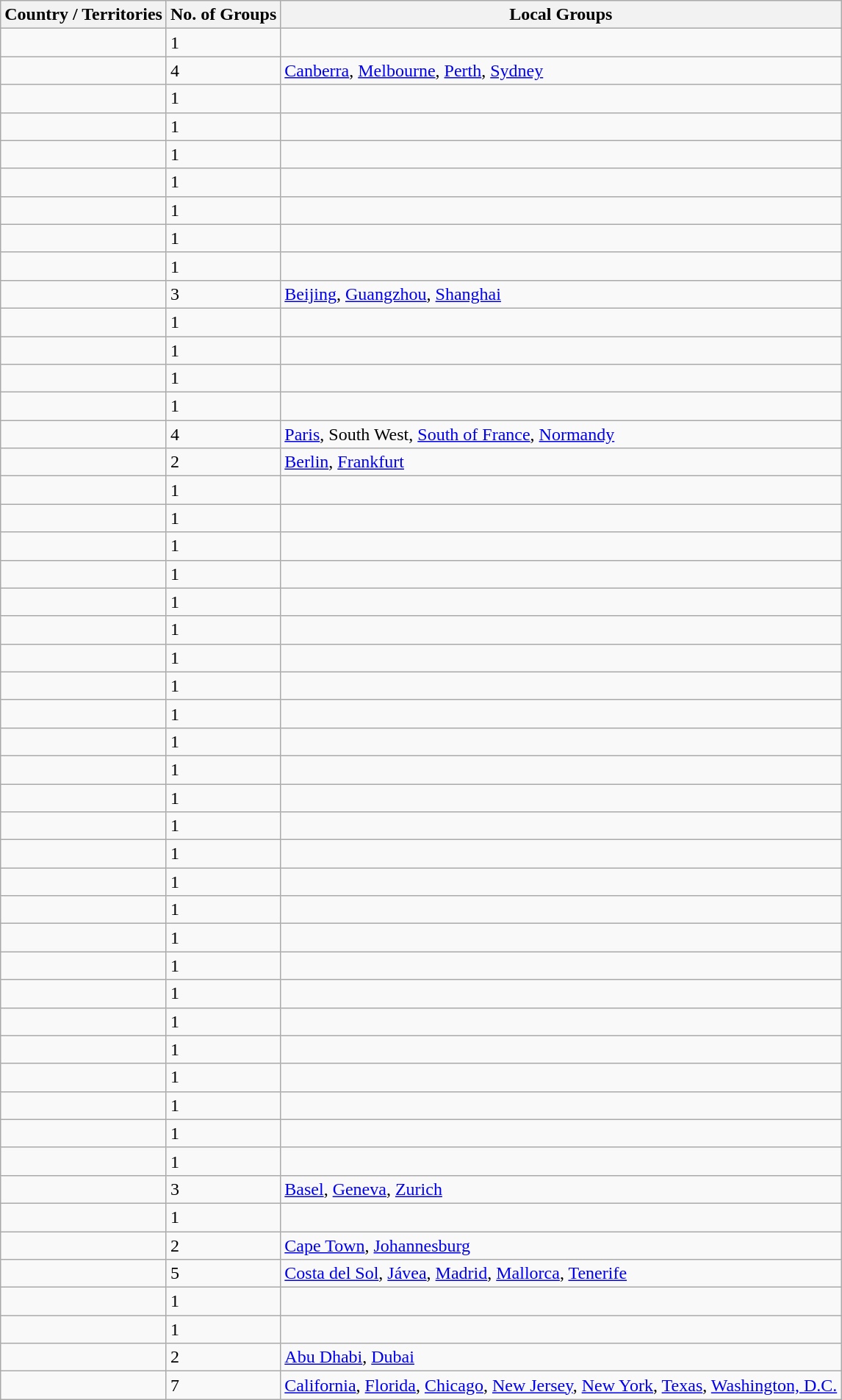<table class="wikitable sortable">
<tr ">
<th>Country / Territories</th>
<th>No. of Groups</th>
<th>Local Groups</th>
</tr>
<tr>
<td></td>
<td>1</td>
<td></td>
</tr>
<tr>
<td></td>
<td>4</td>
<td><a href='#'>Canberra</a>, <a href='#'>Melbourne</a>, <a href='#'>Perth</a>, <a href='#'>Sydney</a></td>
</tr>
<tr>
<td></td>
<td>1</td>
<td></td>
</tr>
<tr>
<td></td>
<td>1</td>
<td></td>
</tr>
<tr>
<td></td>
<td>1</td>
<td></td>
</tr>
<tr>
<td></td>
<td>1</td>
<td></td>
</tr>
<tr>
<td></td>
<td>1</td>
<td></td>
</tr>
<tr>
<td></td>
<td>1</td>
<td></td>
</tr>
<tr>
<td></td>
<td>1</td>
<td></td>
</tr>
<tr>
<td></td>
<td>3</td>
<td><a href='#'>Beijing</a>, <a href='#'>Guangzhou</a>, <a href='#'>Shanghai</a></td>
</tr>
<tr>
<td></td>
<td>1</td>
<td></td>
</tr>
<tr>
<td></td>
<td>1</td>
<td></td>
</tr>
<tr>
<td></td>
<td>1</td>
<td></td>
</tr>
<tr>
<td></td>
<td>1</td>
<td></td>
</tr>
<tr>
<td></td>
<td>4</td>
<td><a href='#'>Paris</a>, South West, <a href='#'>South of France</a>, <a href='#'>Normandy</a></td>
</tr>
<tr>
<td></td>
<td>2</td>
<td><a href='#'>Berlin</a>, <a href='#'>Frankfurt</a></td>
</tr>
<tr>
<td></td>
<td>1</td>
<td></td>
</tr>
<tr>
<td></td>
<td>1</td>
<td></td>
</tr>
<tr>
<td></td>
<td>1</td>
<td></td>
</tr>
<tr>
<td></td>
<td>1</td>
<td></td>
</tr>
<tr>
<td></td>
<td>1</td>
<td></td>
</tr>
<tr>
<td></td>
<td>1</td>
<td></td>
</tr>
<tr>
<td></td>
<td>1</td>
<td></td>
</tr>
<tr>
<td></td>
<td>1</td>
<td></td>
</tr>
<tr>
<td></td>
<td>1</td>
<td></td>
</tr>
<tr>
<td></td>
<td>1</td>
<td></td>
</tr>
<tr>
<td></td>
<td>1</td>
<td></td>
</tr>
<tr>
<td></td>
<td>1</td>
<td></td>
</tr>
<tr>
<td></td>
<td>1</td>
<td></td>
</tr>
<tr>
<td></td>
<td>1</td>
<td></td>
</tr>
<tr>
<td></td>
<td>1</td>
<td></td>
</tr>
<tr>
<td></td>
<td>1</td>
<td></td>
</tr>
<tr>
<td></td>
<td>1</td>
<td></td>
</tr>
<tr>
<td></td>
<td>1</td>
<td></td>
</tr>
<tr>
<td></td>
<td>1</td>
<td></td>
</tr>
<tr>
<td></td>
<td>1</td>
<td></td>
</tr>
<tr>
<td></td>
<td>1</td>
<td></td>
</tr>
<tr>
<td></td>
<td>1</td>
<td></td>
</tr>
<tr>
<td></td>
<td>1</td>
<td></td>
</tr>
<tr>
<td></td>
<td>1</td>
<td></td>
</tr>
<tr>
<td></td>
<td>1</td>
<td></td>
</tr>
<tr>
<td></td>
<td>3</td>
<td><a href='#'>Basel</a>, <a href='#'>Geneva</a>, <a href='#'>Zurich</a></td>
</tr>
<tr>
<td></td>
<td>1</td>
<td></td>
</tr>
<tr>
<td></td>
<td>2</td>
<td><a href='#'>Cape Town</a>, <a href='#'>Johannesburg</a></td>
</tr>
<tr>
<td></td>
<td>5</td>
<td><a href='#'>Costa del Sol</a>, <a href='#'>Jávea</a>, <a href='#'>Madrid</a>, <a href='#'>Mallorca</a>, <a href='#'>Tenerife</a></td>
</tr>
<tr>
<td></td>
<td>1</td>
<td></td>
</tr>
<tr>
<td></td>
<td>1</td>
<td></td>
</tr>
<tr>
<td></td>
<td>2</td>
<td><a href='#'>Abu Dhabi</a>, <a href='#'>Dubai</a></td>
</tr>
<tr>
<td></td>
<td>7</td>
<td><a href='#'>California</a>, <a href='#'>Florida</a>, <a href='#'>Chicago</a>, <a href='#'>New Jersey</a>, <a href='#'>New York</a>, <a href='#'>Texas</a>, <a href='#'>Washington, D.C.</a></td>
</tr>
</table>
